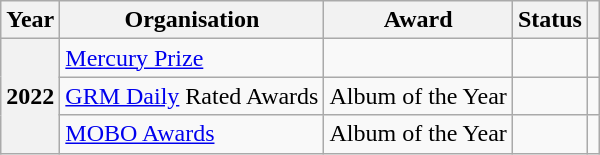<table class="wikitable plainrowheaders">
<tr>
<th scope="col">Year</th>
<th scope="col">Organisation</th>
<th scope="col">Award</th>
<th scope="col">Status</th>
<th scope="col"></th>
</tr>
<tr>
<th scope="row" rowspan="3">2022</th>
<td><a href='#'>Mercury Prize</a></td>
<td></td>
<td></td>
<td></td>
</tr>
<tr>
<td><a href='#'>GRM Daily</a> Rated Awards</td>
<td>Album of the Year</td>
<td></td>
<td></td>
</tr>
<tr>
<td><a href='#'>MOBO Awards</a></td>
<td>Album of the Year</td>
<td></td>
<td></td>
</tr>
</table>
